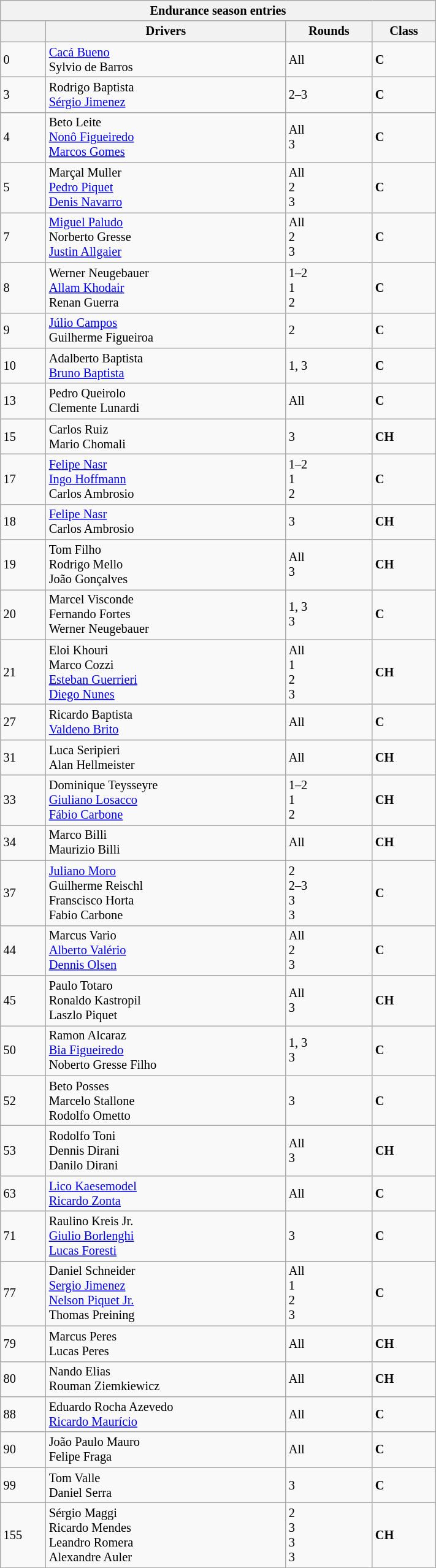<table class="wikitable collapsible collapsed" width=37.5% style="font-size: 85%; max-width: 590px">
<tr>
<th colspan="5">Endurance season entries</th>
</tr>
<tr>
<th></th>
<th>Drivers</th>
<th>Rounds</th>
<th>Class</th>
</tr>
<tr>
<td>0</td>
<td> <a href='#'>Cacá Bueno</a><br> Sylvio de Barros</td>
<td>All</td>
<td><strong><span>C</span></strong></td>
</tr>
<tr>
<td>3</td>
<td> Rodrigo Baptista<br> <a href='#'>Sérgio Jimenez</a></td>
<td>2–3</td>
<td><strong><span>C</span></strong></td>
</tr>
<tr>
<td>4</td>
<td> Beto Leite<br> <a href='#'>Nonô Figueiredo</a><br> <a href='#'>Marcos Gomes</a></td>
<td>All<br>3</td>
<td><strong><span>C</span></strong></td>
</tr>
<tr>
<td>5</td>
<td> Marçal Muller<br> <a href='#'>Pedro Piquet</a><br> <a href='#'>Denis Navarro</a></td>
<td>All<br>2<br>3</td>
<td><strong><span>C</span></strong></td>
</tr>
<tr>
<td>7</td>
<td> <a href='#'>Miguel Paludo</a><br> Norberto Gresse<br> <a href='#'>Justin Allgaier</a></td>
<td>All<br>2<br>3</td>
<td><strong><span>C</span></strong></td>
</tr>
<tr>
<td>8</td>
<td>  Werner Neugebauer<br> <a href='#'>Allam Khodair</a><br> Renan Guerra</td>
<td>1–2<br>1<br>2</td>
<td><strong><span>C</span></strong></td>
</tr>
<tr>
<td>9</td>
<td>  <a href='#'>Júlio Campos</a><br> Guilherme Figueiroa</td>
<td>2</td>
<td><strong><span>C</span></strong></td>
</tr>
<tr>
<td>10</td>
<td>  Adalberto Baptista<br> <a href='#'>Bruno Baptista</a></td>
<td>1, 3</td>
<td><strong><span>C</span></strong></td>
</tr>
<tr>
<td>13</td>
<td>  Pedro Queirolo<br> Clemente Lunardi</td>
<td>All</td>
<td><strong><span>C</span></strong></td>
</tr>
<tr>
<td>15</td>
<td> Carlos Ruiz<br> Mario Chomali</td>
<td>3</td>
<td><strong><span>CH</span></strong></td>
</tr>
<tr>
<td>17</td>
<td>  <a href='#'>Felipe Nasr</a><br> <a href='#'>Ingo Hoffmann</a><br> Carlos Ambrosio</td>
<td>1–2<br>1<br>2</td>
<td><strong><span>C</span></strong></td>
</tr>
<tr>
<td>18</td>
<td> <a href='#'>Felipe Nasr</a><br> Carlos Ambrosio</td>
<td>3</td>
<td><strong><span>CH</span></strong></td>
</tr>
<tr>
<td>19</td>
<td> Tom Filho<br> Rodrigo Mello<br> João Gonçalves</td>
<td>All<br>3</td>
<td><strong><span>CH</span></strong></td>
</tr>
<tr>
<td>20</td>
<td>  Marcel Visconde<br> Fernando Fortes<br>  Werner Neugebauer</td>
<td>1, 3<br>3</td>
<td><strong><span>C</span></strong></td>
</tr>
<tr>
<td>21</td>
<td> Eloi Khouri<br> Marco Cozzi<br> <a href='#'>Esteban Guerrieri</a><br> <a href='#'>Diego Nunes</a></td>
<td>All<br>1<br>2<br>3</td>
<td><strong><span>CH</span></strong></td>
</tr>
<tr>
<td>27</td>
<td> Ricardo Baptista<br> <a href='#'>Valdeno Brito</a></td>
<td>All</td>
<td><strong><span>C</span></strong></td>
</tr>
<tr>
<td>31</td>
<td> Luca Seripieri<br> Alan Hellmeister</td>
<td>All</td>
<td><strong><span>CH</span></strong></td>
</tr>
<tr>
<td>33</td>
<td> Dominique Teysseyre<br> <a href='#'>Giuliano Losacco</a><br> <a href='#'>Fábio Carbone</a></td>
<td>1–2<br>1<br>2</td>
<td><strong><span>CH</span></strong></td>
</tr>
<tr>
<td>34</td>
<td> Marco Billi<br> Maurizio Billi</td>
<td>All</td>
<td><strong><span>CH</span></strong></td>
</tr>
<tr>
<td>37</td>
<td>  <a href='#'>Juliano Moro</a><br> Guilherme Reischl<br> Franscisco Horta<br> Fabio Carbone</td>
<td>2<br>2–3<br>3<br>3</td>
<td><strong><span>C</span></strong></td>
</tr>
<tr>
<td>44</td>
<td> Marcus Vario<br> <a href='#'>Alberto Valério</a><br> <a href='#'>Dennis Olsen</a></td>
<td>All<br>2<br>3</td>
<td><strong><span>C</span></strong></td>
</tr>
<tr>
<td>45</td>
<td> Paulo Totaro<br> Ronaldo Kastropil<br> Laszlo Piquet</td>
<td>All<br>3</td>
<td><strong><span>CH</span></strong></td>
</tr>
<tr>
<td>50</td>
<td> Ramon Alcaraz<br> <a href='#'>Bia Figueiredo </a><br> Noberto Gresse Filho</td>
<td>1, 3<br>3</td>
<td><strong><span>C</span></strong></td>
</tr>
<tr>
<td>52</td>
<td> Beto Posses<br> Marcelo Stallone<br> Rodolfo Ometto</td>
<td>3</td>
<td><strong><span>C</span></strong></td>
</tr>
<tr>
<td>53</td>
<td>  Rodolfo Toni<br> Dennis Dirani<br> Danilo Dirani</td>
<td>All<br>3</td>
<td><strong><span>CH</span></strong></td>
</tr>
<tr>
<td>63</td>
<td> <a href='#'>Lico Kaesemodel</a><br> <a href='#'>Ricardo Zonta</a></td>
<td>All</td>
<td><strong><span>C</span></strong></td>
</tr>
<tr>
<td>71</td>
<td> Raulino Kreis Jr.<br> <a href='#'>Giulio Borlenghi</a><br> <a href='#'>Lucas Foresti</a></td>
<td>3</td>
<td><strong><span>C</span></strong></td>
</tr>
<tr>
<td>77</td>
<td>  Daniel Schneider<br> <a href='#'>Sergio Jimenez</a><br> <a href='#'>Nelson Piquet Jr.</a><br> Thomas Preining</td>
<td>All<br>1<br>2<br>3</td>
<td><strong><span>C</span></strong></td>
</tr>
<tr>
<td>79</td>
<td> Marcus Peres<br> Lucas Peres</td>
<td>All</td>
<td><strong><span>CH</span></strong></td>
</tr>
<tr>
<td>80</td>
<td> Nando Elias<br> Rouman Ziemkiewicz</td>
<td>All</td>
<td><strong><span>CH</span></strong></td>
</tr>
<tr>
<td>88</td>
<td>  Eduardo Rocha Azevedo<br> <a href='#'>Ricardo Maurício</a></td>
<td>All</td>
<td><strong><span>C</span></strong></td>
</tr>
<tr>
<td>90</td>
<td> João Paulo Mauro<br> Felipe Fraga</td>
<td>All</td>
<td><strong><span>C</span></strong></td>
</tr>
<tr>
<td>99</td>
<td> Tom Valle<br> Daniel Serra</td>
<td>3</td>
<td><strong><span>C</span></strong></td>
</tr>
<tr>
<td>155</td>
<td> Sérgio Maggi <br> Ricardo Mendes<br> Leandro Romera<br> Alexandre Auler</td>
<td>2<br>3<br>3<br>3</td>
<td><strong><span>CH</span></strong></td>
</tr>
<tr>
</tr>
</table>
